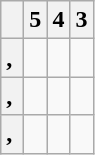<table class="wikitable">
<tr ---- valign="center">
<th></th>
<th>5</th>
<th>4</th>
<th>3</th>
</tr>
<tr ---- valign="center" align="center">
<th>, </th>
<td></td>
<td></td>
<td></td>
</tr>
<tr ---- valign="center" align="center">
<th>, </th>
<td></td>
<td></td>
<td></td>
</tr>
<tr ---- valign="center" align="center">
<th>, </th>
<td></td>
<td></td>
<td></td>
</tr>
</table>
